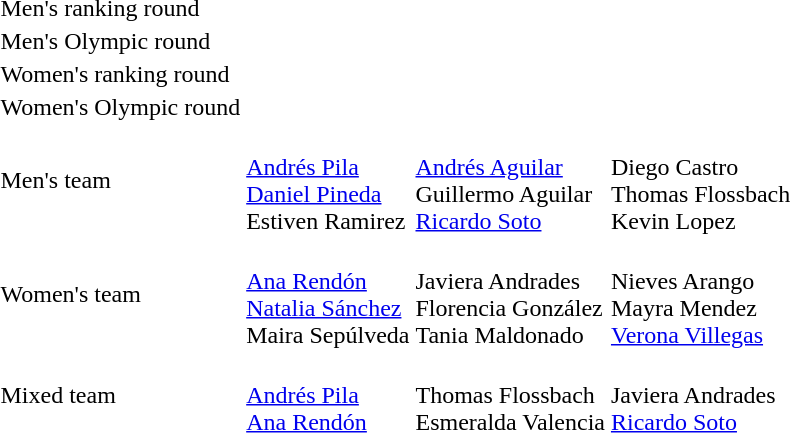<table>
<tr>
<td>Men's ranking round</td>
<td></td>
<td></td>
<td></td>
</tr>
<tr>
<td>Men's Olympic round</td>
<td></td>
<td></td>
<td></td>
</tr>
<tr>
<td>Women's ranking round</td>
<td></td>
<td></td>
<td></td>
</tr>
<tr>
<td>Women's Olympic round</td>
<td></td>
<td></td>
<td></td>
</tr>
<tr>
<td>Men's team</td>
<td valign=top><br><a href='#'>Andrés Pila</a><br><a href='#'>Daniel Pineda</a><br>Estiven Ramirez</td>
<td valign=top><br><a href='#'>Andrés Aguilar</a><br>Guillermo Aguilar<br><a href='#'>Ricardo Soto</a></td>
<td valign=top nowrap><br>Diego Castro<br>Thomas Flossbach<br>Kevin Lopez</td>
</tr>
<tr>
<td>Women's team</td>
<td valign=top nowrap><br><a href='#'>Ana Rendón</a><br><a href='#'>Natalia Sánchez</a><br>Maira Sepúlveda</td>
<td valign=top nowrap><br>Javiera Andrades<br>Florencia González<br>Tania Maldonado</td>
<td valign=top><br>Nieves Arango<br>Mayra Mendez<br><a href='#'>Verona Villegas</a></td>
</tr>
<tr>
<td>Mixed team</td>
<td valign=top><br><a href='#'>Andrés Pila</a><br><a href='#'>Ana Rendón</a></td>
<td valign=top nowrap><br>Thomas Flossbach<br>Esmeralda Valencia</td>
<td valign=top><br>Javiera Andrades<br><a href='#'>Ricardo Soto</a></td>
</tr>
</table>
